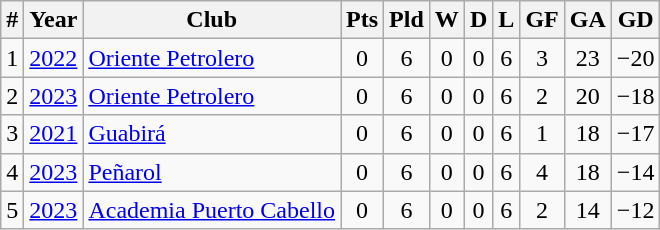<table class="wikitable sortable" style="text-align:center">
<tr>
<th>#</th>
<th>Year</th>
<th>Club</th>
<th>Pts</th>
<th>Pld</th>
<th>W</th>
<th>D</th>
<th>L</th>
<th>GF</th>
<th>GA</th>
<th>GD</th>
</tr>
<tr>
<td>1</td>
<td><a href='#'>2022</a></td>
<td style="text-align: left"> <a href='#'>Oriente Petrolero</a></td>
<td>0</td>
<td>6</td>
<td>0</td>
<td>0</td>
<td>6</td>
<td>3</td>
<td>23</td>
<td>−20</td>
</tr>
<tr>
<td>2</td>
<td><a href='#'>2023</a></td>
<td style="text-align: left"> <a href='#'>Oriente Petrolero</a></td>
<td>0</td>
<td>6</td>
<td>0</td>
<td>0</td>
<td>6</td>
<td>2</td>
<td>20</td>
<td>−18</td>
</tr>
<tr>
<td>3</td>
<td><a href='#'>2021</a></td>
<td style="text-align: left"> <a href='#'>Guabirá</a></td>
<td>0</td>
<td>6</td>
<td>0</td>
<td>0</td>
<td>6</td>
<td>1</td>
<td>18</td>
<td>−17</td>
</tr>
<tr>
<td>4</td>
<td><a href='#'>2023</a></td>
<td style="text-align: left"> <a href='#'>Peñarol</a></td>
<td>0</td>
<td>6</td>
<td>0</td>
<td>0</td>
<td>6</td>
<td>4</td>
<td>18</td>
<td>−14</td>
</tr>
<tr>
<td>5</td>
<td><a href='#'>2023</a></td>
<td style="text-align: left"> <a href='#'>Academia Puerto Cabello</a></td>
<td>0</td>
<td>6</td>
<td>0</td>
<td>0</td>
<td>6</td>
<td>2</td>
<td>14</td>
<td>−12</td>
</tr>
</table>
